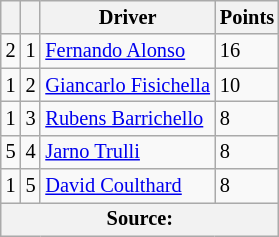<table class="wikitable" style="font-size: 85%;">
<tr>
<th></th>
<th></th>
<th>Driver</th>
<th>Points</th>
</tr>
<tr>
<td> 2</td>
<td align="center">1</td>
<td> <a href='#'>Fernando Alonso</a></td>
<td>16</td>
</tr>
<tr>
<td> 1</td>
<td align="center">2</td>
<td> <a href='#'>Giancarlo Fisichella</a></td>
<td>10</td>
</tr>
<tr>
<td> 1</td>
<td align="center">3</td>
<td> <a href='#'>Rubens Barrichello</a></td>
<td>8</td>
</tr>
<tr>
<td> 5</td>
<td align="center">4</td>
<td> <a href='#'>Jarno Trulli</a></td>
<td>8</td>
</tr>
<tr>
<td> 1</td>
<td align="center">5</td>
<td> <a href='#'>David Coulthard</a></td>
<td>8</td>
</tr>
<tr>
<th colspan=4>Source:</th>
</tr>
</table>
